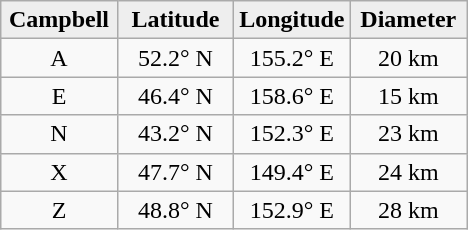<table class="wikitable">
<tr>
<th width="25%" style="background:#eeeeee;">Campbell</th>
<th width="25%" style="background:#eeeeee;">Latitude</th>
<th width="25%" style="background:#eeeeee;">Longitude</th>
<th width="25%" style="background:#eeeeee;">Diameter</th>
</tr>
<tr>
<td align="center">A</td>
<td align="center">52.2° N</td>
<td align="center">155.2° E</td>
<td align="center">20 km</td>
</tr>
<tr>
<td align="center">E</td>
<td align="center">46.4° N</td>
<td align="center">158.6° E</td>
<td align="center">15 km</td>
</tr>
<tr>
<td align="center">N</td>
<td align="center">43.2° N</td>
<td align="center">152.3° E</td>
<td align="center">23 km</td>
</tr>
<tr>
<td align="center">X</td>
<td align="center">47.7° N</td>
<td align="center">149.4° E</td>
<td align="center">24 km</td>
</tr>
<tr>
<td align="center">Z</td>
<td align="center">48.8° N</td>
<td align="center">152.9° E</td>
<td align="center">28 km</td>
</tr>
</table>
